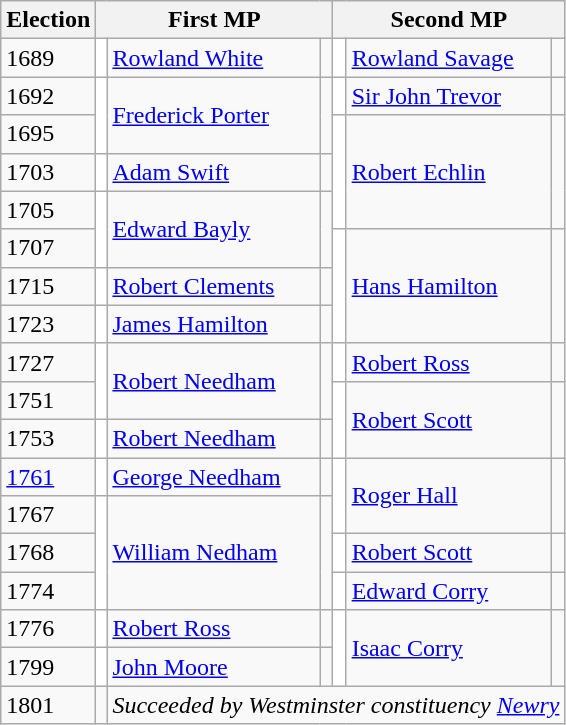<table class="wikitable">
<tr>
<th>Election</th>
<th colspan=3>First MP</th>
<th colspan=3>Second MP</th>
</tr>
<tr>
<td>1689</td>
<td style="background-color: white"></td>
<td><a href='#'>Rowland White</a></td>
<td></td>
<td style="background-color: white"></td>
<td><a href='#'>Rowland Savage</a></td>
<td></td>
</tr>
<tr>
<td>1692</td>
<td rowspan="2" style="background-color: white"></td>
<td rowspan="2"><a href='#'>Frederick Porter</a></td>
<td rowspan="2"></td>
<td style="background-color: white"></td>
<td><a href='#'>Sir John Trevor</a> </td>
<td></td>
</tr>
<tr>
<td>1695</td>
<td rowspan="3" style="background-color: white"></td>
<td rowspan="3"><a href='#'>Robert Echlin</a></td>
<td rowspan="3"></td>
</tr>
<tr>
<td>1703</td>
<td style="background-color: white"></td>
<td><a href='#'>Adam Swift</a></td>
<td></td>
</tr>
<tr>
<td>1705</td>
<td rowspan="2" style="background-color: white"></td>
<td rowspan="2"><a href='#'>Edward Bayly</a></td>
<td rowspan="2"></td>
</tr>
<tr>
<td>1707</td>
<td rowspan="3" style="background-color: white"></td>
<td rowspan="3"><a href='#'>Hans Hamilton</a></td>
<td rowspan="3"></td>
</tr>
<tr>
<td>1715</td>
<td style="background-color: white"></td>
<td><a href='#'>Robert Clements</a></td>
<td></td>
</tr>
<tr>
<td>1723</td>
<td style="background-color: white"></td>
<td><a href='#'>James Hamilton</a></td>
<td></td>
</tr>
<tr>
<td>1727</td>
<td rowspan="2" style="background-color: white"></td>
<td rowspan="2"><a href='#'>Robert Needham</a></td>
<td rowspan="2"></td>
<td style="background-color: white"></td>
<td><a href='#'>Robert Ross</a></td>
<td></td>
</tr>
<tr>
<td>1751</td>
<td rowspan="2" style="background-color: white"></td>
<td rowspan="2"><a href='#'>Robert Scott</a></td>
<td rowspan="2"></td>
</tr>
<tr>
<td>1753</td>
<td style="background-color: white"></td>
<td><a href='#'>Robert Needham</a></td>
<td></td>
</tr>
<tr>
<td><a href='#'>1761</a></td>
<td style="background-color: white"></td>
<td><a href='#'>George Needham</a></td>
<td></td>
<td rowspan="2" style="background-color: white"></td>
<td rowspan="2"><a href='#'>Roger Hall</a></td>
<td rowspan="2"></td>
</tr>
<tr>
<td>1767</td>
<td rowspan="3" style="background-color: white"></td>
<td rowspan="3"><a href='#'>William Nedham</a></td>
<td rowspan="3"></td>
</tr>
<tr>
<td>1768</td>
<td style="background-color: white"></td>
<td><a href='#'>Robert Scott</a></td>
<td></td>
</tr>
<tr>
<td>1774</td>
<td style="background-color: white"></td>
<td><a href='#'>Edward Corry</a></td>
<td></td>
</tr>
<tr>
<td>1776</td>
<td style="background-color: white"></td>
<td><a href='#'>Robert Ross</a></td>
<td></td>
<td rowspan="2" style="background-color: white"></td>
<td rowspan="2"><a href='#'>Isaac Corry</a></td>
<td rowspan="2"></td>
</tr>
<tr>
<td>1799</td>
<td style="background-color: white"></td>
<td><a href='#'>John Moore</a></td>
<td></td>
</tr>
<tr>
<td>1801</td>
<td></td>
<td colspan = "5"><em>Succeeded by Westminster constituency <a href='#'>Newry</a></em></td>
</tr>
</table>
